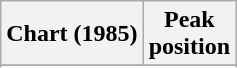<table class="wikitable sortable plainrowheaders">
<tr>
<th scope="col">Chart (1985)</th>
<th scope="col">Peak<br>position</th>
</tr>
<tr>
</tr>
<tr>
</tr>
<tr>
</tr>
<tr>
</tr>
</table>
